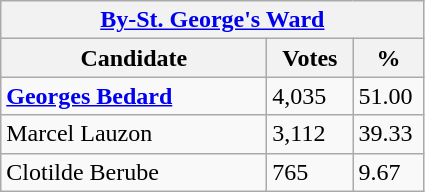<table class="wikitable">
<tr>
<th colspan="3"><a href='#'>By-St. George's Ward</a></th>
</tr>
<tr>
<th style="width: 170px">Candidate</th>
<th style="width: 50px">Votes</th>
<th style="width: 40px">%</th>
</tr>
<tr>
<td><strong><a href='#'>Georges Bedard</a></strong></td>
<td>4,035</td>
<td>51.00</td>
</tr>
<tr>
<td>Marcel Lauzon</td>
<td>3,112</td>
<td>39.33</td>
</tr>
<tr>
<td>Clotilde Berube</td>
<td>765</td>
<td>9.67</td>
</tr>
</table>
